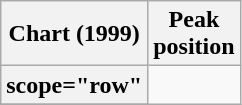<table class="wikitable sortable plainrowheaders" style="text-align:center">
<tr>
<th scope="col">Chart (1999)</th>
<th scope="col">Peak<br>position</th>
</tr>
<tr>
<th>scope="row"</th>
</tr>
<tr>
</tr>
</table>
